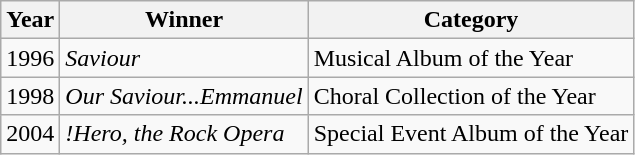<table class="wikitable">
<tr>
<th>Year</th>
<th>Winner</th>
<th>Category</th>
</tr>
<tr>
<td>1996</td>
<td><em>Saviour</em></td>
<td>Musical Album of the Year</td>
</tr>
<tr>
<td>1998</td>
<td><em>Our Saviour...Emmanuel</em></td>
<td>Choral Collection of the Year</td>
</tr>
<tr>
<td>2004</td>
<td><em>!Hero, the Rock Opera</td>
<td>Special Event Album of the Year</td>
</tr>
</table>
